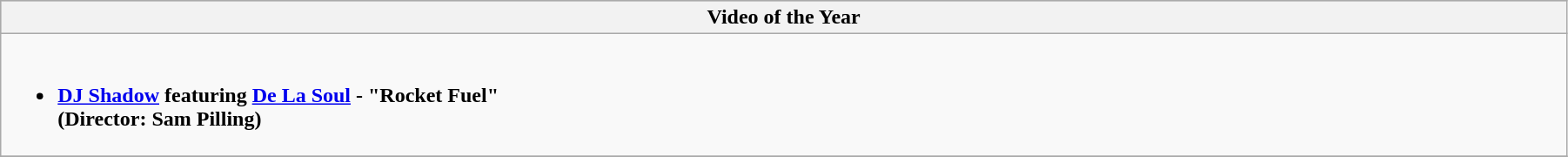<table class="wikitable" style="width:95%">
<tr bgcolor="#bebebe">
<th width="100%">Video of the Year</th>
</tr>
<tr>
<td valign="top"><br><ul><li><strong><a href='#'>DJ Shadow</a> featuring <a href='#'>De La Soul</a> - "Rocket Fuel" <br>(Director: Sam Pilling)</strong></li></ul></td>
</tr>
<tr>
</tr>
</table>
